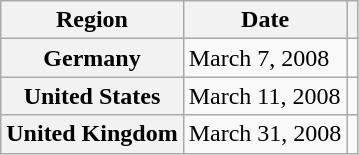<table class="wikitable sortable plainrowheaders">
<tr>
<th scope="col">Region</th>
<th scope="col">Date</th>
<th scope="col"></th>
</tr>
<tr>
<th scope="row">Germany</th>
<td>March 7, 2008</td>
<td></td>
</tr>
<tr>
<th scope="row">United States</th>
<td>March 11, 2008</td>
<td></td>
</tr>
<tr>
<th scope="row">United Kingdom</th>
<td>March 31, 2008</td>
<td></td>
</tr>
</table>
